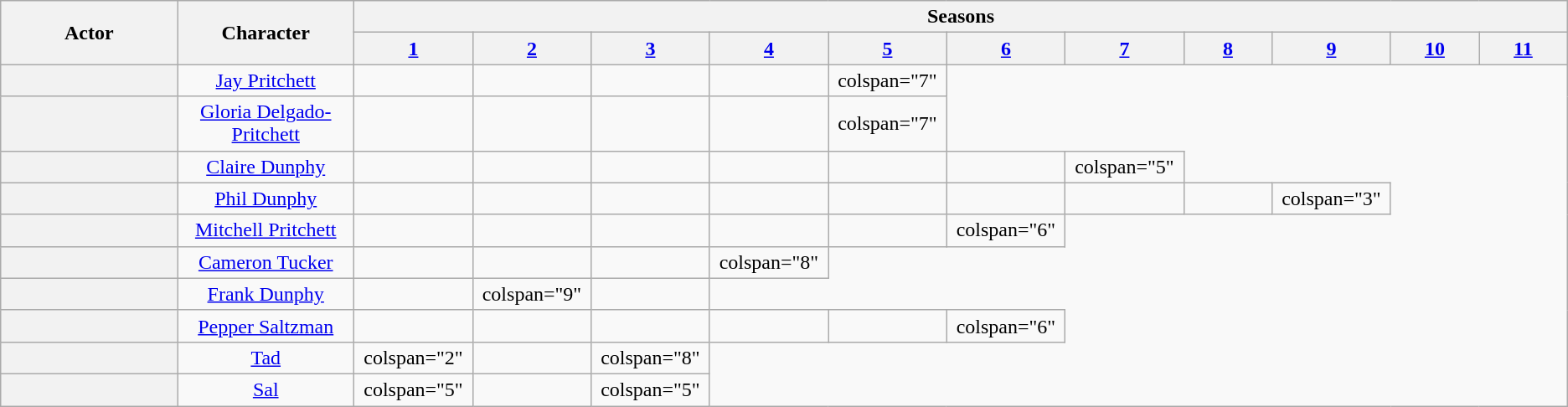<table class="wikitable sortable plainrowheaders" style="text-align:center" summary="6 wins from 36 nominations">
<tr>
<th scope="col" rowspan="2" style="width:10%;">Actor</th>
<th scope="col" rowspan="2" style="width:10%;">Character</th>
<th scope="col" colspan="11">Seasons</th>
</tr>
<tr>
<th scope="col" style="width:5%;"><a href='#'>1</a></th>
<th scope="col" style="width:5%;"><a href='#'>2</a></th>
<th scope="col" style="width:5%;"><a href='#'>3</a></th>
<th scope="col" style="width:5%;"><a href='#'>4</a></th>
<th scope="col" style="width:5%;"><a href='#'>5</a></th>
<th scope="col" style="width:5%;"><a href='#'>6</a></th>
<th scope="col" style="width:5%;"><a href='#'>7</a></th>
<th scope="col" style="width:5%;"><a href='#'>8</a></th>
<th scope="col" style="width:5%;" class="unsortable"><a href='#'>9</a></th>
<th scope="col" style="width:5%;" class="unsortable"><a href='#'>10</a></th>
<th scope="col" style="width:5%;"><a href='#'>11</a></th>
</tr>
<tr>
<th scope="row"></th>
<td><a href='#'>Jay Pritchett</a></td>
<td></td>
<td></td>
<td></td>
<td></td>
<td>colspan="7" </td>
</tr>
<tr>
<th scope="row"></th>
<td><a href='#'>Gloria Delgado-Pritchett</a></td>
<td></td>
<td></td>
<td></td>
<td></td>
<td>colspan="7" </td>
</tr>
<tr>
<th scope="row"></th>
<td><a href='#'>Claire Dunphy</a></td>
<td></td>
<td></td>
<td></td>
<td></td>
<td></td>
<td></td>
<td>colspan="5" </td>
</tr>
<tr>
<th scope="row"></th>
<td><a href='#'>Phil Dunphy</a></td>
<td></td>
<td></td>
<td></td>
<td></td>
<td></td>
<td></td>
<td></td>
<td></td>
<td>colspan="3" </td>
</tr>
<tr>
<th scope="row"></th>
<td><a href='#'>Mitchell Pritchett</a></td>
<td></td>
<td></td>
<td></td>
<td></td>
<td></td>
<td>colspan="6" </td>
</tr>
<tr>
<th scope="row"></th>
<td><a href='#'>Cameron Tucker</a></td>
<td></td>
<td></td>
<td></td>
<td>colspan="8" </td>
</tr>
<tr>
<th scope="row"></th>
<td><a href='#'>Frank Dunphy</a></td>
<td></td>
<td>colspan="9" </td>
<td></td>
</tr>
<tr>
<th scope="row"></th>
<td><a href='#'>Pepper Saltzman</a></td>
<td></td>
<td></td>
<td></td>
<td></td>
<td></td>
<td>colspan="6" </td>
</tr>
<tr>
<th scope="row"></th>
<td><a href='#'>Tad</a></td>
<td>colspan="2" </td>
<td></td>
<td>colspan="8" </td>
</tr>
<tr>
<th scope="row"></th>
<td><a href='#'>Sal</a></td>
<td>colspan="5" </td>
<td></td>
<td>colspan="5" </td>
</tr>
</table>
